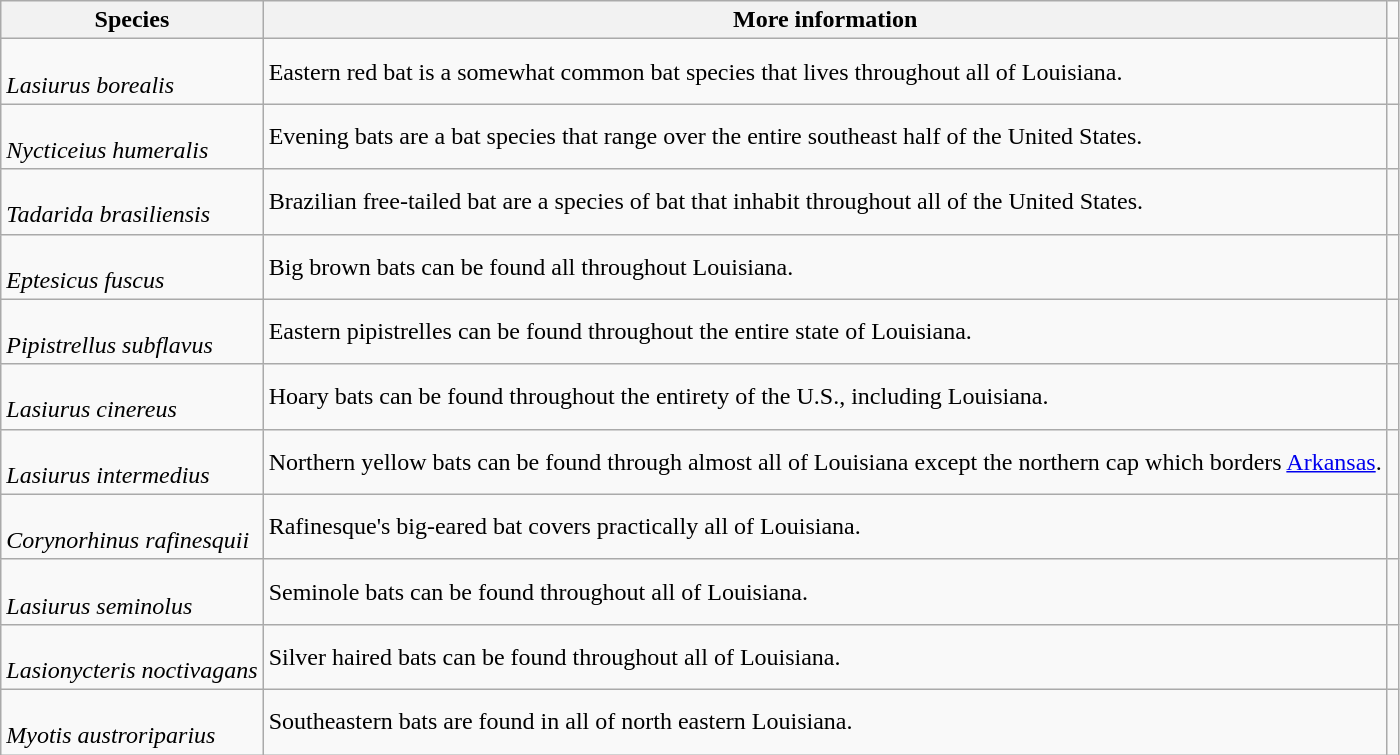<table class="wikitable">
<tr>
<th>Species</th>
<th>More information</th>
</tr>
<tr>
<td><strong></strong><br><em>Lasiurus borealis</em><br></td>
<td>Eastern red bat is a somewhat common bat species that lives throughout all of Louisiana.</td>
<td></td>
</tr>
<tr>
<td><strong></strong><br><em>Nycticeius humeralis</em><br></td>
<td>Evening bats are a bat species that range over the entire southeast half of the United States.</td>
<td></td>
</tr>
<tr>
<td><strong></strong><br><em>Tadarida brasiliensis</em><br></td>
<td>Brazilian free-tailed bat are a species of bat that inhabit throughout all of the United States.</td>
<td></td>
</tr>
<tr>
<td><strong></strong><br><em>Eptesicus fuscus</em><br></td>
<td>Big brown bats can be found all throughout Louisiana.</td>
<td></td>
</tr>
<tr>
<td><strong></strong><br><em>Pipistrellus subflavus</em><br></td>
<td>Eastern pipistrelles can be found throughout the entire state of Louisiana.</td>
<td></td>
</tr>
<tr>
<td><strong></strong><br><em>Lasiurus cinereus</em><br></td>
<td>Hoary bats can be found throughout the entirety of the U.S., including Louisiana.</td>
<td></td>
</tr>
<tr>
<td><strong></strong><br><em>Lasiurus intermedius</em><br></td>
<td>Northern yellow bats can be found through almost all of Louisiana except the northern cap which borders <a href='#'>Arkansas</a>.</td>
<td></td>
</tr>
<tr>
<td><strong></strong><br><em>Corynorhinus rafinesquii</em><br></td>
<td>Rafinesque's big-eared bat covers practically all of Louisiana.</td>
<td></td>
</tr>
<tr>
<td><strong></strong><br><em>Lasiurus seminolus</em><br></td>
<td>Seminole bats can be found throughout all of Louisiana.</td>
<td></td>
</tr>
<tr>
<td><strong></strong><br><em>Lasionycteris noctivagans</em><br></td>
<td>Silver haired bats can be found throughout all of Louisiana.</td>
<td></td>
</tr>
<tr>
<td><strong></strong><br><em>Myotis austroriparius</em><br></td>
<td>Southeastern bats are found in all of north eastern Louisiana.</td>
<td></td>
</tr>
</table>
